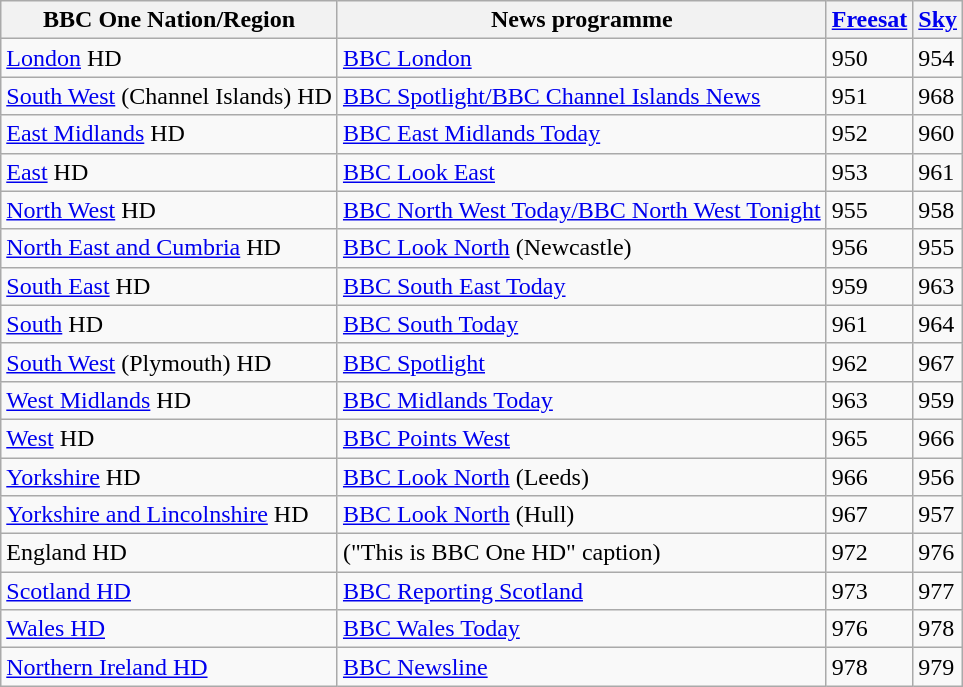<table class="wikitable sortable">
<tr>
<th>BBC One Nation/Region</th>
<th>News programme</th>
<th><a href='#'>Freesat</a></th>
<th><a href='#'>Sky</a></th>
</tr>
<tr>
<td><a href='#'>London</a> HD</td>
<td><a href='#'>BBC London</a></td>
<td>950</td>
<td>954</td>
</tr>
<tr>
<td><a href='#'>South West</a> (Channel Islands) HD</td>
<td><a href='#'>BBC Spotlight/BBC Channel Islands News</a></td>
<td>951</td>
<td>968</td>
</tr>
<tr>
<td><a href='#'>East Midlands</a> HD</td>
<td><a href='#'>BBC East Midlands Today</a></td>
<td>952</td>
<td>960</td>
</tr>
<tr>
<td><a href='#'>East</a> HD</td>
<td><a href='#'>BBC Look East</a></td>
<td>953</td>
<td>961</td>
</tr>
<tr>
<td><a href='#'>North West</a> HD</td>
<td><a href='#'>BBC North West Today/BBC North West Tonight</a></td>
<td>955</td>
<td>958</td>
</tr>
<tr>
<td><a href='#'>North East and Cumbria</a> HD</td>
<td><a href='#'>BBC Look North</a> (Newcastle)</td>
<td>956</td>
<td>955</td>
</tr>
<tr>
<td><a href='#'>South East</a> HD</td>
<td><a href='#'>BBC South East Today</a></td>
<td>959</td>
<td>963</td>
</tr>
<tr>
<td><a href='#'>South</a> HD</td>
<td><a href='#'>BBC South Today</a></td>
<td>961</td>
<td>964</td>
</tr>
<tr>
<td><a href='#'>South West</a> (Plymouth) HD</td>
<td><a href='#'>BBC Spotlight</a></td>
<td>962</td>
<td>967</td>
</tr>
<tr>
<td><a href='#'>West Midlands</a> HD</td>
<td><a href='#'>BBC Midlands Today</a></td>
<td>963</td>
<td>959</td>
</tr>
<tr>
<td><a href='#'>West</a> HD</td>
<td><a href='#'>BBC Points West</a></td>
<td>965</td>
<td>966</td>
</tr>
<tr>
<td><a href='#'>Yorkshire</a> HD</td>
<td><a href='#'>BBC Look North</a> (Leeds)</td>
<td>966</td>
<td>956</td>
</tr>
<tr>
<td><a href='#'>Yorkshire and Lincolnshire</a> HD</td>
<td><a href='#'>BBC Look North</a> (Hull)</td>
<td>967</td>
<td>957</td>
</tr>
<tr>
<td>England HD</td>
<td> ("This is BBC One HD" caption)</td>
<td>972</td>
<td>976</td>
</tr>
<tr>
<td><a href='#'>Scotland HD</a></td>
<td><a href='#'>BBC Reporting Scotland</a></td>
<td>973</td>
<td>977</td>
</tr>
<tr>
<td><a href='#'>Wales HD</a></td>
<td><a href='#'>BBC Wales Today</a></td>
<td>976</td>
<td>978</td>
</tr>
<tr>
<td><a href='#'>Northern Ireland HD</a></td>
<td><a href='#'>BBC Newsline</a></td>
<td>978</td>
<td>979</td>
</tr>
</table>
